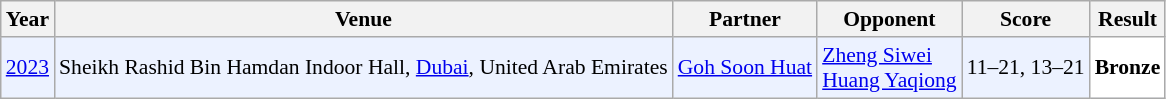<table class="sortable wikitable" style="font-size: 90%">
<tr>
<th>Year</th>
<th>Venue</th>
<th>Partner</th>
<th>Opponent</th>
<th>Score</th>
<th>Result</th>
</tr>
<tr style="background:#ECF2FF">
<td align="center"><a href='#'>2023</a></td>
<td align="left">Sheikh Rashid Bin Hamdan Indoor Hall, <a href='#'>Dubai</a>, United Arab Emirates</td>
<td align="left"> <a href='#'>Goh Soon Huat</a></td>
<td align="left"> <a href='#'>Zheng Siwei</a><br> <a href='#'>Huang Yaqiong</a></td>
<td align="left">11–21, 13–21</td>
<td style="text-align:left; background:white"> <strong>Bronze</strong></td>
</tr>
</table>
